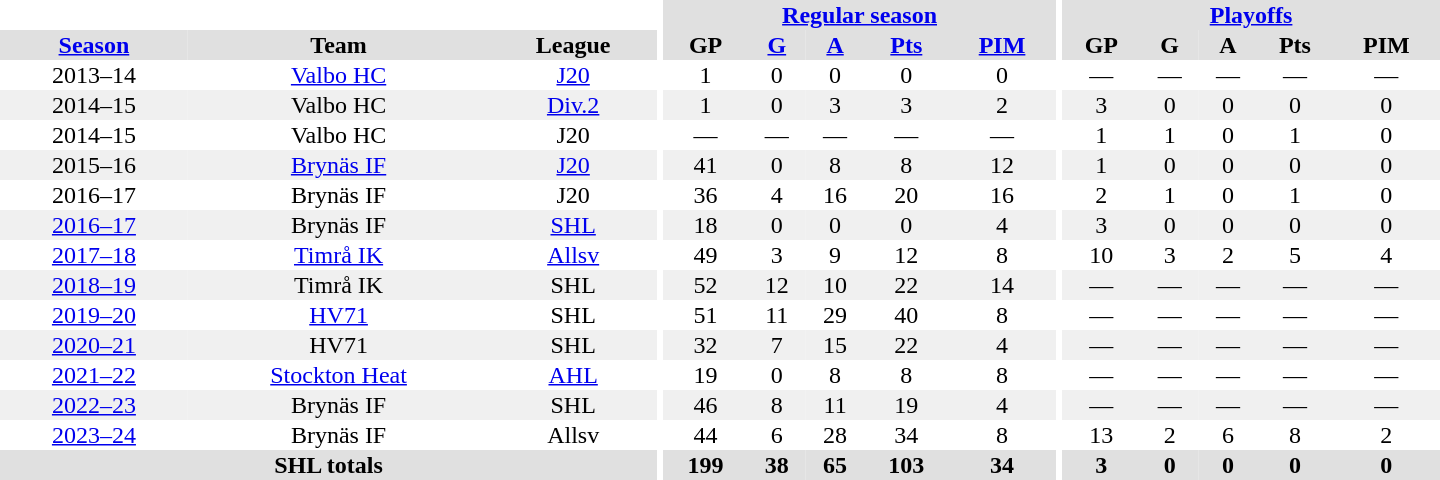<table border="0" cellpadding="1" cellspacing="0" style="text-align:center; width:60em">
<tr bgcolor="#e0e0e0">
<th colspan="3" bgcolor="#ffffff"></th>
<th rowspan="100" bgcolor="#ffffff"></th>
<th colspan="5"><a href='#'>Regular season</a></th>
<th rowspan="100" bgcolor="#ffffff"></th>
<th colspan="5"><a href='#'>Playoffs</a></th>
</tr>
<tr bgcolor="#e0e0e0">
<th><a href='#'>Season</a></th>
<th>Team</th>
<th>League</th>
<th>GP</th>
<th><a href='#'>G</a></th>
<th><a href='#'>A</a></th>
<th><a href='#'>Pts</a></th>
<th><a href='#'>PIM</a></th>
<th>GP</th>
<th>G</th>
<th>A</th>
<th>Pts</th>
<th>PIM</th>
</tr>
<tr>
<td>2013–14</td>
<td><a href='#'>Valbo HC</a></td>
<td><a href='#'>J20</a></td>
<td>1</td>
<td>0</td>
<td>0</td>
<td>0</td>
<td>0</td>
<td>—</td>
<td>—</td>
<td>—</td>
<td>—</td>
<td>—</td>
</tr>
<tr bgcolor="#f0f0f0">
<td>2014–15</td>
<td>Valbo HC</td>
<td><a href='#'>Div.2</a></td>
<td>1</td>
<td>0</td>
<td>3</td>
<td>3</td>
<td>2</td>
<td>3</td>
<td>0</td>
<td>0</td>
<td>0</td>
<td>0</td>
</tr>
<tr>
<td>2014–15</td>
<td>Valbo HC</td>
<td>J20</td>
<td>—</td>
<td>—</td>
<td>—</td>
<td>—</td>
<td>—</td>
<td>1</td>
<td>1</td>
<td>0</td>
<td>1</td>
<td>0</td>
</tr>
<tr bgcolor="#f0f0f0">
<td>2015–16</td>
<td><a href='#'>Brynäs IF</a></td>
<td><a href='#'>J20</a></td>
<td>41</td>
<td>0</td>
<td>8</td>
<td>8</td>
<td>12</td>
<td>1</td>
<td>0</td>
<td>0</td>
<td>0</td>
<td>0</td>
</tr>
<tr>
<td>2016–17</td>
<td>Brynäs IF</td>
<td>J20</td>
<td>36</td>
<td>4</td>
<td>16</td>
<td>20</td>
<td>16</td>
<td>2</td>
<td>1</td>
<td>0</td>
<td>1</td>
<td>0</td>
</tr>
<tr bgcolor="#f0f0f0">
<td><a href='#'>2016–17</a></td>
<td>Brynäs IF</td>
<td><a href='#'>SHL</a></td>
<td>18</td>
<td>0</td>
<td>0</td>
<td>0</td>
<td>4</td>
<td>3</td>
<td>0</td>
<td>0</td>
<td>0</td>
<td>0</td>
</tr>
<tr>
<td><a href='#'>2017–18</a></td>
<td><a href='#'>Timrå IK</a></td>
<td><a href='#'>Allsv</a></td>
<td>49</td>
<td>3</td>
<td>9</td>
<td>12</td>
<td>8</td>
<td>10</td>
<td>3</td>
<td>2</td>
<td>5</td>
<td>4</td>
</tr>
<tr bgcolor="#f0f0f0">
<td><a href='#'>2018–19</a></td>
<td>Timrå IK</td>
<td>SHL</td>
<td>52</td>
<td>12</td>
<td>10</td>
<td>22</td>
<td>14</td>
<td>—</td>
<td>—</td>
<td>—</td>
<td>—</td>
<td>—</td>
</tr>
<tr>
<td><a href='#'>2019–20</a></td>
<td><a href='#'>HV71</a></td>
<td>SHL</td>
<td>51</td>
<td>11</td>
<td>29</td>
<td>40</td>
<td>8</td>
<td>—</td>
<td>—</td>
<td>—</td>
<td>—</td>
<td>—</td>
</tr>
<tr bgcolor="#f0f0f0">
<td><a href='#'>2020–21</a></td>
<td>HV71</td>
<td>SHL</td>
<td>32</td>
<td>7</td>
<td>15</td>
<td>22</td>
<td>4</td>
<td>—</td>
<td>—</td>
<td>—</td>
<td>—</td>
<td>—</td>
</tr>
<tr>
<td><a href='#'>2021–22</a></td>
<td><a href='#'>Stockton Heat</a></td>
<td><a href='#'>AHL</a></td>
<td>19</td>
<td>0</td>
<td>8</td>
<td>8</td>
<td>8</td>
<td>—</td>
<td>—</td>
<td>—</td>
<td>—</td>
<td>—</td>
</tr>
<tr bgcolor="#f0f0f0">
<td><a href='#'>2022–23</a></td>
<td>Brynäs IF</td>
<td>SHL</td>
<td>46</td>
<td>8</td>
<td>11</td>
<td>19</td>
<td>4</td>
<td>—</td>
<td>—</td>
<td>—</td>
<td>—</td>
<td>—</td>
</tr>
<tr>
<td><a href='#'>2023–24</a></td>
<td>Brynäs IF</td>
<td>Allsv</td>
<td>44</td>
<td>6</td>
<td>28</td>
<td>34</td>
<td>8</td>
<td>13</td>
<td>2</td>
<td>6</td>
<td>8</td>
<td>2</td>
</tr>
<tr ALIGN="center" bgcolor="#e0e0e0">
<th colspan="3">SHL totals</th>
<th>199</th>
<th>38</th>
<th>65</th>
<th>103</th>
<th>34</th>
<th>3</th>
<th>0</th>
<th>0</th>
<th>0</th>
<th>0</th>
</tr>
</table>
